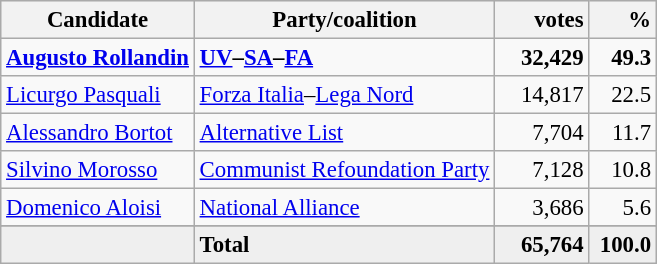<table class="wikitable" style="font-size:95%">
<tr bgcolor="EFEFEF">
<th>Candidate</th>
<th>Party/coalition</th>
<th>      votes</th>
<th>      %</th>
</tr>
<tr>
<td><strong><a href='#'>Augusto Rollandin</a></strong></td>
<td><strong><a href='#'>UV</a>–<a href='#'>SA</a>–<a href='#'>FA</a></strong></td>
<td align=right><strong>32,429</strong></td>
<td align=right><strong>49.3</strong></td>
</tr>
<tr>
<td><a href='#'>Licurgo Pasquali</a></td>
<td><a href='#'>Forza Italia</a>–<a href='#'>Lega Nord</a></td>
<td align=right>14,817</td>
<td align=right>22.5</td>
</tr>
<tr>
<td><a href='#'>Alessandro Bortot</a></td>
<td><a href='#'>Alternative List</a></td>
<td align=right>7,704</td>
<td align=right>11.7</td>
</tr>
<tr>
<td><a href='#'>Silvino Morosso</a></td>
<td><a href='#'>Communist Refoundation Party</a></td>
<td align=right>7,128</td>
<td align=right>10.8</td>
</tr>
<tr>
<td><a href='#'>Domenico Aloisi</a></td>
<td><a href='#'>National Alliance</a></td>
<td align=right>3,686</td>
<td align=right>5.6</td>
</tr>
<tr>
</tr>
<tr bgcolor="EFEFEF">
<td></td>
<td><strong>Total</strong></td>
<td align=right><strong>65,764</strong></td>
<td align=right><strong>100.0</strong></td>
</tr>
</table>
